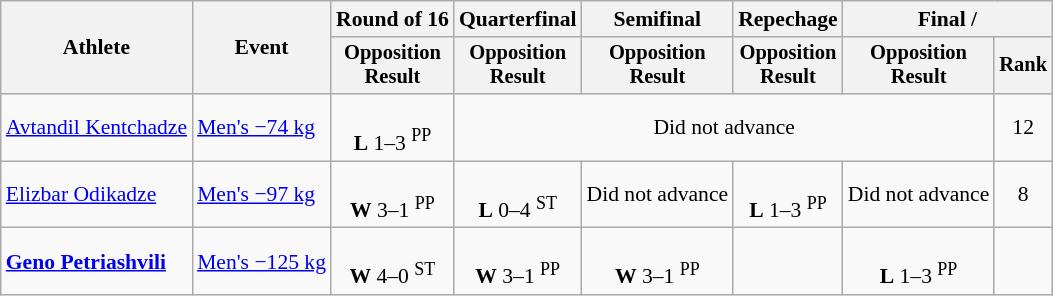<table class="wikitable" style="font-size:90%">
<tr>
<th rowspan=2>Athlete</th>
<th rowspan=2>Event</th>
<th>Round of 16</th>
<th>Quarterfinal</th>
<th>Semifinal</th>
<th>Repechage</th>
<th colspan=2>Final / </th>
</tr>
<tr style="font-size: 95%">
<th>Opposition<br>Result</th>
<th>Opposition<br>Result</th>
<th>Opposition<br>Result</th>
<th>Opposition<br>Result</th>
<th>Opposition<br>Result</th>
<th>Rank</th>
</tr>
<tr align=center>
<td align=left><a href='#'>Avtandil Kentchadze</a></td>
<td align=left><a href='#'>Men's −74 kg</a></td>
<td><br><strong>L</strong> 1–3 <sup>PP</sup></td>
<td colspan=4>Did not advance</td>
<td>12</td>
</tr>
<tr align=center>
<td align=left><a href='#'>Elizbar Odikadze</a></td>
<td align=left><a href='#'>Men's −97 kg</a></td>
<td><br><strong>W</strong> 3–1 <sup>PP</sup></td>
<td><br><strong>L</strong> 0–4 <sup>ST</sup></td>
<td>Did not advance</td>
<td><br><strong>L</strong> 1–3 <sup>PP</sup></td>
<td>Did not advance</td>
<td>8</td>
</tr>
<tr align=center>
<td align=left><strong><a href='#'>Geno Petriashvili</a></strong></td>
<td align=left><a href='#'>Men's −125 kg</a></td>
<td><br><strong>W</strong> 4–0 <sup>ST</sup></td>
<td><br><strong>W</strong> 3–1 <sup>PP</sup></td>
<td><br><strong>W</strong> 3–1 <sup>PP</sup></td>
<td></td>
<td><br><strong>L</strong> 1–3 <sup>PP</sup></td>
<td></td>
</tr>
</table>
